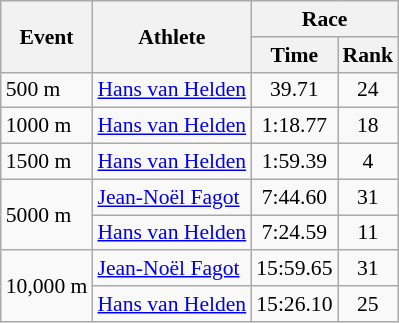<table class="wikitable" border="1" style="font-size:90%">
<tr>
<th rowspan=2>Event</th>
<th rowspan=2>Athlete</th>
<th colspan=2>Race</th>
</tr>
<tr>
<th>Time</th>
<th>Rank</th>
</tr>
<tr>
<td>500 m</td>
<td><a href='#'>Hans van Helden</a></td>
<td align=center>39.71</td>
<td align=center>24</td>
</tr>
<tr>
<td>1000 m</td>
<td><a href='#'>Hans van Helden</a></td>
<td align=center>1:18.77</td>
<td align=center>18</td>
</tr>
<tr>
<td>1500 m</td>
<td><a href='#'>Hans van Helden</a></td>
<td align=center>1:59.39</td>
<td align=center>4</td>
</tr>
<tr>
<td rowspan=2>5000 m</td>
<td><a href='#'>Jean-Noël Fagot</a></td>
<td align=center>7:44.60</td>
<td align=center>31</td>
</tr>
<tr>
<td><a href='#'>Hans van Helden</a></td>
<td align=center>7:24.59</td>
<td align=center>11</td>
</tr>
<tr>
<td rowspan=2>10,000 m</td>
<td><a href='#'>Jean-Noël Fagot</a></td>
<td align=center>15:59.65</td>
<td align=center>31</td>
</tr>
<tr>
<td><a href='#'>Hans van Helden</a></td>
<td align=center>15:26.10</td>
<td align=center>25</td>
</tr>
</table>
